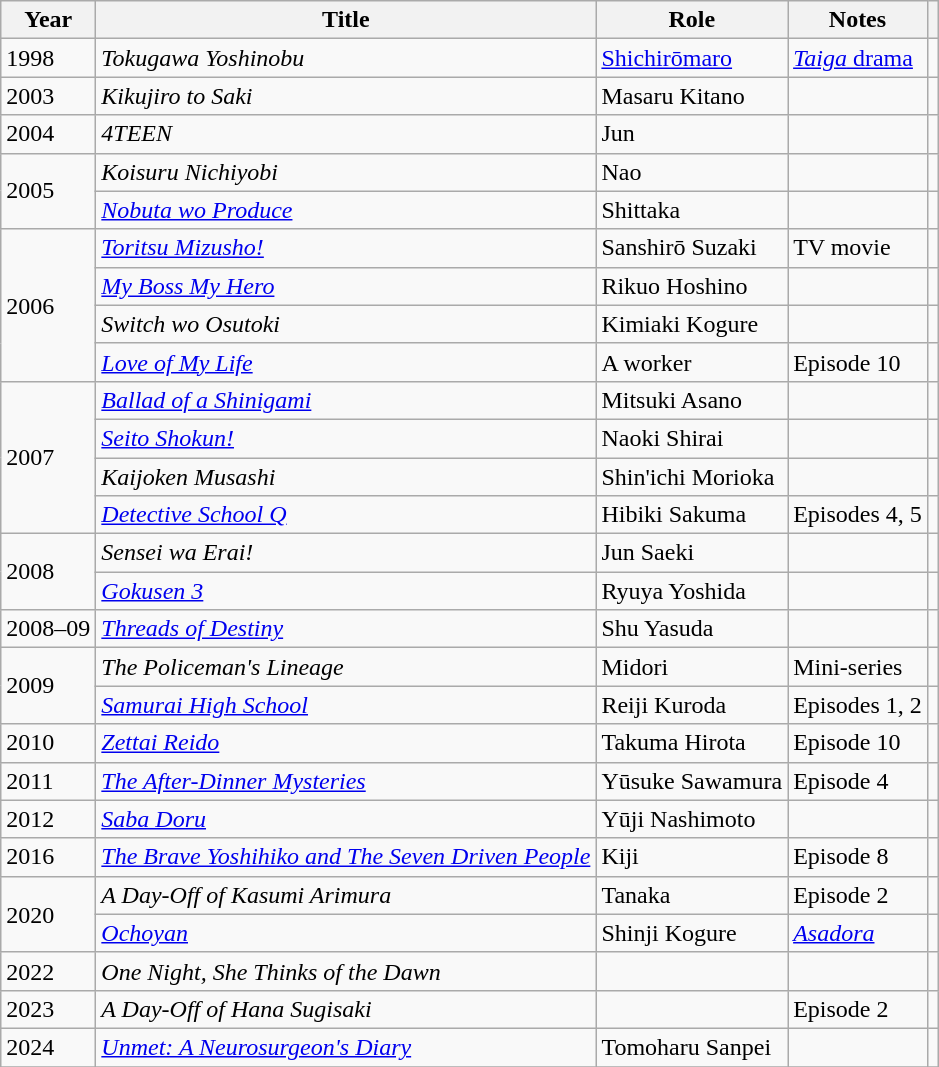<table class="wikitable sortable">
<tr>
<th>Year</th>
<th>Title</th>
<th>Role</th>
<th class="unsortable">Notes</th>
<th class="unsortable"></th>
</tr>
<tr>
<td>1998</td>
<td><em>Tokugawa Yoshinobu</em></td>
<td><a href='#'>Shichirōmaro</a></td>
<td><a href='#'><em>Taiga</em> drama</a></td>
<td></td>
</tr>
<tr>
<td>2003</td>
<td><em>Kikujiro to Saki</em></td>
<td>Masaru Kitano</td>
<td></td>
<td></td>
</tr>
<tr>
<td>2004</td>
<td><em>4TEEN</em></td>
<td>Jun</td>
<td></td>
<td></td>
</tr>
<tr>
<td rowspan=2>2005</td>
<td><em>Koisuru Nichiyobi</em></td>
<td>Nao</td>
<td></td>
<td></td>
</tr>
<tr>
<td><em><a href='#'>Nobuta wo Produce</a></em></td>
<td>Shittaka</td>
<td></td>
<td></td>
</tr>
<tr>
<td rowspan=4>2006</td>
<td><em><a href='#'>Toritsu Mizusho!</a></em></td>
<td>Sanshirō Suzaki</td>
<td>TV movie</td>
<td></td>
</tr>
<tr>
<td><em><a href='#'>My Boss My Hero</a></em></td>
<td>Rikuo Hoshino</td>
<td></td>
<td></td>
</tr>
<tr>
<td><em>Switch wo Osutoki</em></td>
<td>Kimiaki Kogure</td>
<td></td>
<td></td>
</tr>
<tr>
<td><em><a href='#'>Love of My Life</a></em></td>
<td>A worker</td>
<td>Episode 10</td>
<td></td>
</tr>
<tr>
<td rowspan=4>2007</td>
<td><em><a href='#'>Ballad of a Shinigami</a></em></td>
<td>Mitsuki Asano</td>
<td></td>
<td></td>
</tr>
<tr>
<td><em><a href='#'>Seito Shokun!</a></em></td>
<td>Naoki Shirai</td>
<td></td>
<td></td>
</tr>
<tr>
<td><em>Kaijoken Musashi</em></td>
<td>Shin'ichi Morioka</td>
<td></td>
<td></td>
</tr>
<tr>
<td><em><a href='#'>Detective School Q</a></em></td>
<td>Hibiki Sakuma</td>
<td>Episodes 4, 5</td>
<td></td>
</tr>
<tr>
<td rowspan=2>2008</td>
<td><em>Sensei wa Erai!</em></td>
<td>Jun Saeki</td>
<td></td>
<td></td>
</tr>
<tr>
<td><em><a href='#'>Gokusen 3</a></em></td>
<td>Ryuya Yoshida</td>
<td></td>
<td></td>
</tr>
<tr>
<td>2008–09</td>
<td><em><a href='#'>Threads of Destiny</a></em></td>
<td>Shu Yasuda</td>
<td></td>
<td></td>
</tr>
<tr>
<td rowspan=2>2009</td>
<td><em>The Policeman's Lineage</em></td>
<td>Midori</td>
<td>Mini-series</td>
<td></td>
</tr>
<tr>
<td><em><a href='#'>Samurai High School</a></em></td>
<td>Reiji Kuroda</td>
<td>Episodes 1, 2</td>
<td></td>
</tr>
<tr>
<td>2010</td>
<td><em><a href='#'>Zettai Reido</a></em></td>
<td>Takuma Hirota</td>
<td>Episode 10</td>
<td></td>
</tr>
<tr>
<td>2011</td>
<td><em><a href='#'>The After-Dinner Mysteries</a></em></td>
<td>Yūsuke Sawamura</td>
<td>Episode 4</td>
<td></td>
</tr>
<tr>
<td>2012</td>
<td><em><a href='#'>Saba Doru</a></em></td>
<td>Yūji Nashimoto</td>
<td></td>
<td></td>
</tr>
<tr>
<td>2016</td>
<td><em><a href='#'>The Brave Yoshihiko and The Seven Driven People</a></em></td>
<td>Kiji</td>
<td>Episode 8</td>
<td></td>
</tr>
<tr>
<td rowspan=2>2020</td>
<td><em>A Day-Off of Kasumi Arimura</em></td>
<td>Tanaka</td>
<td>Episode 2</td>
<td></td>
</tr>
<tr>
<td><em><a href='#'>Ochoyan</a></em></td>
<td>Shinji Kogure</td>
<td><em><a href='#'>Asadora</a></em></td>
<td></td>
</tr>
<tr>
<td>2022</td>
<td><em>One Night, She Thinks of the Dawn</em></td>
<td></td>
<td></td>
<td></td>
</tr>
<tr>
<td>2023</td>
<td><em>A Day-Off of Hana Sugisaki</em></td>
<td></td>
<td>Episode 2</td>
<td></td>
</tr>
<tr>
<td>2024</td>
<td><em><a href='#'>Unmet: A Neurosurgeon's Diary</a></em></td>
<td>Tomoharu Sanpei</td>
<td></td>
<td></td>
</tr>
<tr>
</tr>
</table>
